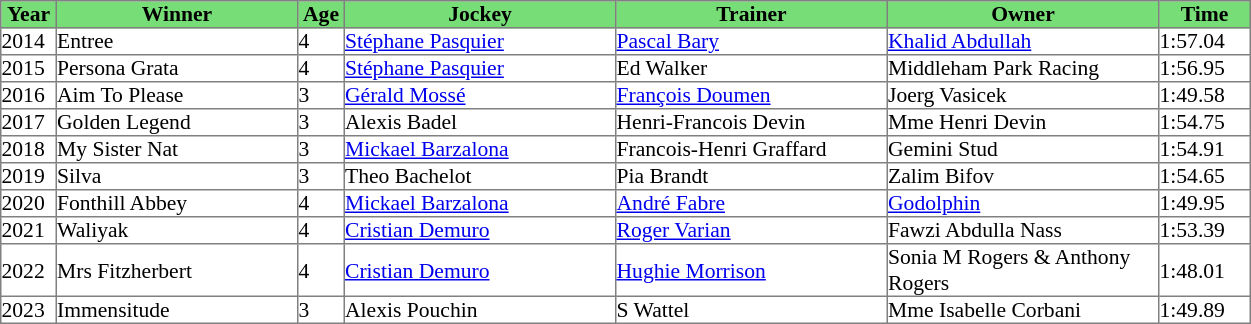<table class = "sortable" | border="1" cellpadding="0" style="border-collapse: collapse; font-size:90%">
<tr bgcolor="#77dd77" align="center">
<th style="width:36px"><strong>Year</strong></th>
<th style="width:160px"><strong>Winner</strong></th>
<th style="width:30px"><strong>Age</strong></th>
<th style="width:180px"><strong>Jockey</strong></th>
<th style="width:180px"><strong>Trainer</strong></th>
<th style="width:180px"><strong>Owner</strong></th>
<th style="width:60px"><strong>Time</strong></th>
</tr>
<tr>
<td>2014</td>
<td>Entree</td>
<td>4</td>
<td><a href='#'>Stéphane Pasquier</a></td>
<td><a href='#'>Pascal Bary</a></td>
<td><a href='#'>Khalid Abdullah</a></td>
<td>1:57.04</td>
</tr>
<tr>
<td>2015</td>
<td>Persona Grata</td>
<td>4</td>
<td><a href='#'>Stéphane Pasquier</a></td>
<td>Ed Walker</td>
<td>Middleham Park Racing</td>
<td>1:56.95</td>
</tr>
<tr>
<td>2016</td>
<td>Aim To Please</td>
<td>3</td>
<td><a href='#'>Gérald Mossé</a></td>
<td><a href='#'>François Doumen</a></td>
<td>Joerg Vasicek</td>
<td>1:49.58</td>
</tr>
<tr>
<td>2017</td>
<td>Golden Legend</td>
<td>3</td>
<td>Alexis Badel</td>
<td>Henri-Francois Devin</td>
<td>Mme Henri Devin</td>
<td>1:54.75</td>
</tr>
<tr>
<td>2018</td>
<td>My Sister Nat</td>
<td>3</td>
<td><a href='#'>Mickael Barzalona</a></td>
<td>Francois-Henri Graffard</td>
<td>Gemini Stud</td>
<td>1:54.91</td>
</tr>
<tr>
<td>2019</td>
<td>Silva</td>
<td>3</td>
<td>Theo Bachelot</td>
<td>Pia Brandt</td>
<td>Zalim Bifov</td>
<td>1:54.65</td>
</tr>
<tr>
<td>2020</td>
<td>Fonthill Abbey</td>
<td>4</td>
<td><a href='#'>Mickael Barzalona</a></td>
<td><a href='#'>André Fabre</a></td>
<td><a href='#'>Godolphin</a></td>
<td>1:49.95</td>
</tr>
<tr>
<td>2021</td>
<td>Waliyak</td>
<td>4</td>
<td><a href='#'>Cristian Demuro</a></td>
<td><a href='#'>Roger Varian</a></td>
<td>Fawzi Abdulla Nass</td>
<td>1:53.39</td>
</tr>
<tr>
<td>2022</td>
<td>Mrs Fitzherbert</td>
<td>4</td>
<td><a href='#'>Cristian Demuro</a></td>
<td><a href='#'>Hughie Morrison</a></td>
<td>Sonia M Rogers & Anthony Rogers</td>
<td>1:48.01</td>
</tr>
<tr>
<td>2023</td>
<td>Immensitude</td>
<td>3</td>
<td>Alexis Pouchin</td>
<td>S Wattel</td>
<td>Mme Isabelle Corbani</td>
<td>1:49.89</td>
</tr>
</table>
